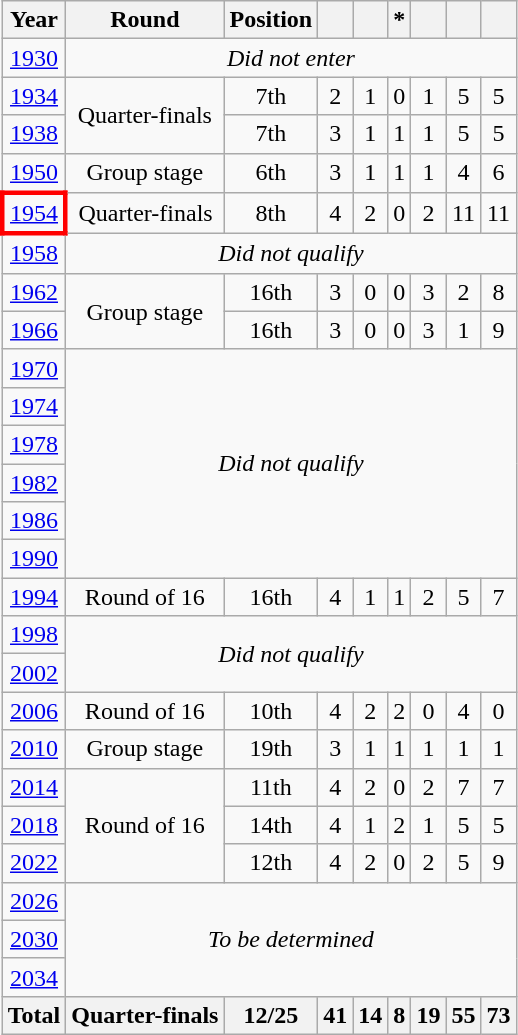<table class="wikitable" style="text-align: center;">
<tr>
<th>Year</th>
<th>Round</th>
<th>Position</th>
<th></th>
<th></th>
<th>*</th>
<th></th>
<th></th>
<th></th>
</tr>
<tr>
<td> <a href='#'>1930</a></td>
<td colspan=8><em>Did not enter</em></td>
</tr>
<tr>
<td> <a href='#'>1934</a></td>
<td rowspan=2>Quarter-finals</td>
<td>7th</td>
<td>2</td>
<td>1</td>
<td>0</td>
<td>1</td>
<td>5</td>
<td>5</td>
</tr>
<tr>
<td> <a href='#'>1938</a></td>
<td>7th</td>
<td>3</td>
<td>1</td>
<td>1</td>
<td>1</td>
<td>5</td>
<td>5</td>
</tr>
<tr>
<td> <a href='#'>1950</a></td>
<td>Group stage</td>
<td>6th</td>
<td>3</td>
<td>1</td>
<td>1</td>
<td>1</td>
<td>4</td>
<td>6</td>
</tr>
<tr>
<td style="border: 3px solid red"> <a href='#'>1954</a></td>
<td>Quarter-finals</td>
<td>8th</td>
<td>4</td>
<td>2</td>
<td>0</td>
<td>2</td>
<td>11</td>
<td>11</td>
</tr>
<tr>
<td> <a href='#'>1958</a></td>
<td colspan=8><em>Did not qualify</em></td>
</tr>
<tr>
<td> <a href='#'>1962</a></td>
<td rowspan=2>Group stage</td>
<td>16th</td>
<td>3</td>
<td>0</td>
<td>0</td>
<td>3</td>
<td>2</td>
<td>8</td>
</tr>
<tr>
<td> <a href='#'>1966</a></td>
<td>16th</td>
<td>3</td>
<td>0</td>
<td>0</td>
<td>3</td>
<td>1</td>
<td>9</td>
</tr>
<tr>
<td> <a href='#'>1970</a></td>
<td colspan=8 rowspan=6><em>Did not qualify</em></td>
</tr>
<tr>
<td> <a href='#'>1974</a></td>
</tr>
<tr>
<td> <a href='#'>1978</a></td>
</tr>
<tr>
<td> <a href='#'>1982</a></td>
</tr>
<tr>
<td> <a href='#'>1986</a></td>
</tr>
<tr>
<td> <a href='#'>1990</a></td>
</tr>
<tr>
<td> <a href='#'>1994</a></td>
<td>Round of 16</td>
<td>16th</td>
<td>4</td>
<td>1</td>
<td>1</td>
<td>2</td>
<td>5</td>
<td>7</td>
</tr>
<tr>
<td> <a href='#'>1998</a></td>
<td colspan=8 rowspan=2><em>Did not qualify</em></td>
</tr>
<tr>
<td>  <a href='#'>2002</a></td>
</tr>
<tr>
<td> <a href='#'>2006</a></td>
<td>Round of 16</td>
<td>10th</td>
<td>4</td>
<td>2</td>
<td>2</td>
<td>0</td>
<td>4</td>
<td>0</td>
</tr>
<tr>
<td> <a href='#'>2010</a></td>
<td>Group stage</td>
<td>19th</td>
<td>3</td>
<td>1</td>
<td>1</td>
<td>1</td>
<td>1</td>
<td>1</td>
</tr>
<tr>
<td> <a href='#'>2014</a></td>
<td rowspan="3">Round of 16</td>
<td>11th</td>
<td>4</td>
<td>2</td>
<td>0</td>
<td>2</td>
<td>7</td>
<td>7</td>
</tr>
<tr>
<td> <a href='#'>2018</a></td>
<td>14th</td>
<td>4</td>
<td>1</td>
<td>2</td>
<td>1</td>
<td>5</td>
<td>5</td>
</tr>
<tr>
<td> <a href='#'>2022</a></td>
<td>12th</td>
<td>4</td>
<td>2</td>
<td>0</td>
<td>2</td>
<td>5</td>
<td>9</td>
</tr>
<tr>
<td>   <a href='#'>2026</a></td>
<td colspan=8 rowspan=3><em>To be determined</em></td>
</tr>
<tr>
<td>   <a href='#'>2030</a></td>
</tr>
<tr>
<td> <a href='#'>2034</a></td>
</tr>
<tr>
<th>Total</th>
<th>Quarter-finals</th>
<th>12/25</th>
<th>41</th>
<th>14</th>
<th>8</th>
<th>19</th>
<th>55</th>
<th>73</th>
</tr>
</table>
